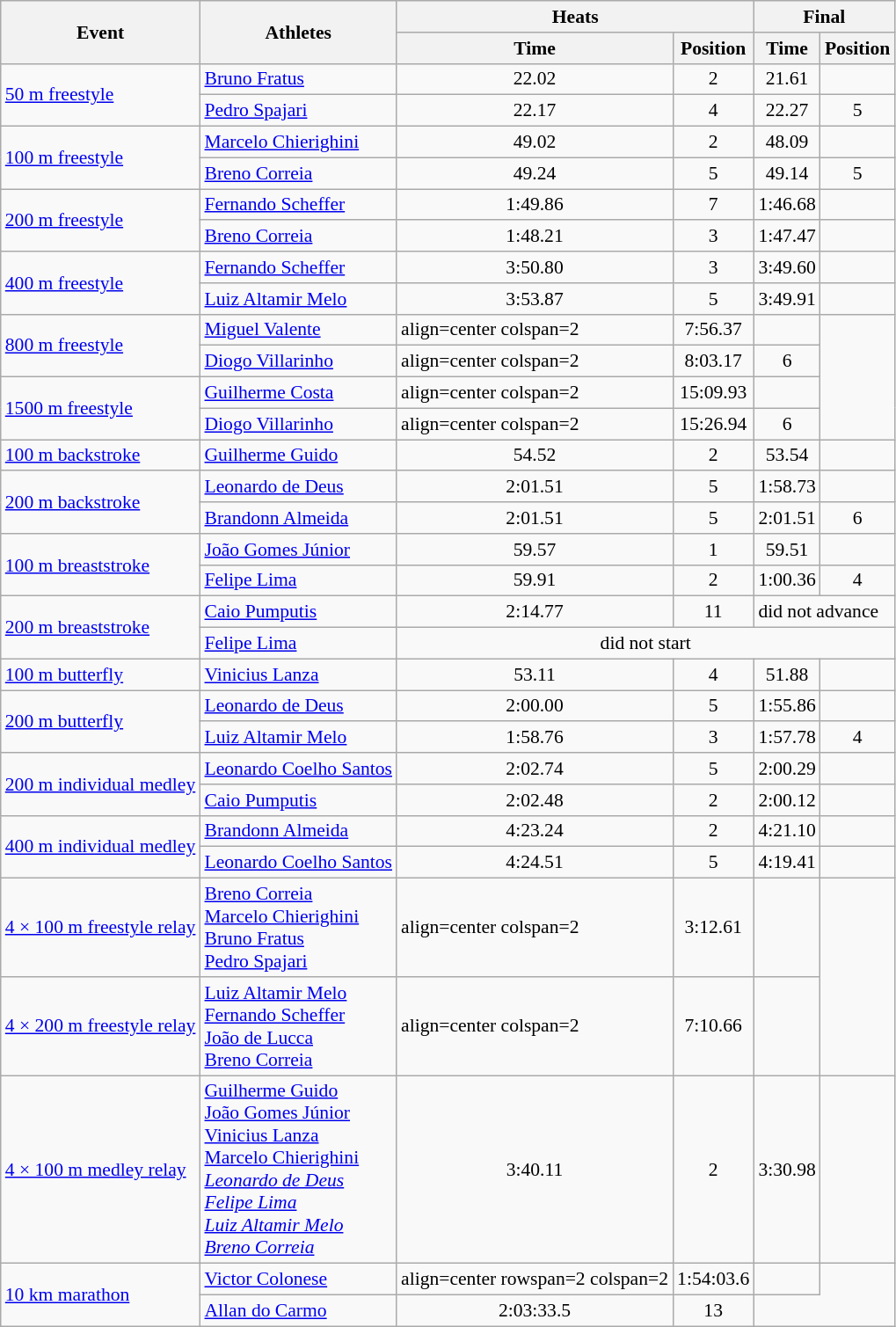<table class="wikitable" border="1" style="font-size:90%">
<tr>
<th rowspan=2>Event</th>
<th rowspan=2>Athletes</th>
<th colspan=2>Heats</th>
<th colspan=2>Final</th>
</tr>
<tr>
<th>Time</th>
<th>Position</th>
<th>Time</th>
<th>Position</th>
</tr>
<tr>
<td rowspan=2><a href='#'>50 m freestyle</a></td>
<td><a href='#'>Bruno Fratus</a></td>
<td align=center>22.02</td>
<td align=center>2</td>
<td align=center>21.61</td>
<td align=center></td>
</tr>
<tr>
<td><a href='#'>Pedro Spajari</a></td>
<td align=center>22.17</td>
<td align=center>4</td>
<td align=center>22.27</td>
<td align=center>5</td>
</tr>
<tr>
<td rowspan=2><a href='#'>100 m freestyle</a></td>
<td><a href='#'>Marcelo Chierighini</a></td>
<td align=center>49.02</td>
<td align=center>2</td>
<td align=center>48.09</td>
<td align=center></td>
</tr>
<tr>
<td><a href='#'>Breno Correia</a></td>
<td align=center>49.24</td>
<td align=center>5</td>
<td align=center>49.14</td>
<td align=center>5</td>
</tr>
<tr>
<td rowspan=2><a href='#'>200 m freestyle</a></td>
<td><a href='#'>Fernando Scheffer</a></td>
<td align=center>1:49.86</td>
<td align=center>7</td>
<td align=center>1:46.68</td>
<td align=center></td>
</tr>
<tr>
<td><a href='#'>Breno Correia</a></td>
<td align=center>1:48.21</td>
<td align=center>3</td>
<td align=center>1:47.47</td>
<td align=center></td>
</tr>
<tr>
<td rowspan=2><a href='#'>400 m freestyle</a></td>
<td><a href='#'>Fernando Scheffer</a></td>
<td align=center>3:50.80</td>
<td align=center>3</td>
<td align=center>3:49.60</td>
<td align=center></td>
</tr>
<tr>
<td><a href='#'>Luiz Altamir Melo</a></td>
<td align=center>3:53.87</td>
<td align=center>5</td>
<td align=center>3:49.91</td>
<td align=center></td>
</tr>
<tr>
<td rowspan=2><a href='#'>800 m freestyle</a></td>
<td><a href='#'>Miguel Valente</a></td>
<td>align=center colspan=2 </td>
<td align=center>7:56.37</td>
<td align=center></td>
</tr>
<tr>
<td><a href='#'>Diogo Villarinho</a></td>
<td>align=center colspan=2 </td>
<td align=center>8:03.17</td>
<td align=center>6</td>
</tr>
<tr>
<td rowspan=2><a href='#'>1500 m freestyle</a></td>
<td><a href='#'>Guilherme Costa</a></td>
<td>align=center colspan=2 </td>
<td align=center>15:09.93</td>
<td align=center></td>
</tr>
<tr>
<td><a href='#'>Diogo Villarinho</a></td>
<td>align=center colspan=2 </td>
<td align=center>15:26.94</td>
<td align=center>6</td>
</tr>
<tr>
<td rowspan=1><a href='#'>100 m backstroke</a></td>
<td><a href='#'>Guilherme Guido</a></td>
<td align=center>54.52</td>
<td align=center>2</td>
<td align=center>53.54</td>
<td align=center></td>
</tr>
<tr>
<td rowspan=2><a href='#'>200 m backstroke</a></td>
<td><a href='#'>Leonardo de Deus</a></td>
<td align=center>2:01.51</td>
<td align=center>5</td>
<td align=center>1:58.73</td>
<td align=center></td>
</tr>
<tr>
<td><a href='#'>Brandonn Almeida</a></td>
<td align=center>2:01.51</td>
<td align=center>5</td>
<td align=center>2:01.51</td>
<td align=center>6</td>
</tr>
<tr>
<td rowspan=2><a href='#'>100 m breaststroke</a></td>
<td><a href='#'>João Gomes Júnior</a></td>
<td align=center>59.57</td>
<td align=center>1</td>
<td align=center>59.51</td>
<td align=center></td>
</tr>
<tr>
<td><a href='#'>Felipe Lima</a></td>
<td align=center>59.91</td>
<td align=center>2</td>
<td align=center>1:00.36</td>
<td align=center>4</td>
</tr>
<tr>
<td rowspan=2><a href='#'>200 m breaststroke</a></td>
<td><a href='#'>Caio Pumputis</a></td>
<td align=center>2:14.77</td>
<td align=center>11</td>
<td colspan=2>did not advance</td>
</tr>
<tr>
<td><a href='#'>Felipe Lima</a></td>
<td align=center colspan=4>did not start</td>
</tr>
<tr>
<td rowspan=1><a href='#'>100 m butterfly</a></td>
<td><a href='#'>Vinicius Lanza</a></td>
<td align=center>53.11</td>
<td align=center>4</td>
<td align=center>51.88</td>
<td align=center></td>
</tr>
<tr>
<td rowspan=2><a href='#'>200 m butterfly</a></td>
<td><a href='#'>Leonardo de Deus</a></td>
<td align=center>2:00.00</td>
<td align=center>5</td>
<td align=center>1:55.86</td>
<td align=center></td>
</tr>
<tr>
<td><a href='#'>Luiz Altamir Melo</a></td>
<td align=center>1:58.76</td>
<td align=center>3</td>
<td align=center>1:57.78</td>
<td align=center>4</td>
</tr>
<tr>
<td rowspan=2><a href='#'>200 m individual medley</a></td>
<td><a href='#'>Leonardo Coelho Santos</a></td>
<td align=center>2:02.74</td>
<td align=center>5</td>
<td align=center>2:00.29</td>
<td align=center></td>
</tr>
<tr>
<td><a href='#'>Caio Pumputis</a></td>
<td align=center>2:02.48</td>
<td align=center>2</td>
<td align=center>2:00.12</td>
<td align=center></td>
</tr>
<tr>
<td rowspan=2><a href='#'>400 m individual medley</a></td>
<td><a href='#'>Brandonn Almeida</a></td>
<td align=center>4:23.24</td>
<td align=center>2</td>
<td align=center>4:21.10</td>
<td align=center></td>
</tr>
<tr>
<td><a href='#'>Leonardo Coelho Santos</a></td>
<td align=center>4:24.51</td>
<td align=center>5</td>
<td align=center>4:19.41</td>
<td align=center></td>
</tr>
<tr>
<td><a href='#'>4 × 100 m freestyle relay</a></td>
<td><a href='#'>Breno Correia</a><br><a href='#'>Marcelo Chierighini</a><br><a href='#'>Bruno Fratus</a><br><a href='#'>Pedro Spajari</a></td>
<td>align=center colspan=2 </td>
<td align=center>3:12.61</td>
<td align=center></td>
</tr>
<tr>
<td><a href='#'>4 × 200 m freestyle relay</a></td>
<td><a href='#'>Luiz Altamir Melo</a><br><a href='#'>Fernando Scheffer</a><br><a href='#'>João de Lucca</a><br><a href='#'>Breno Correia</a></td>
<td>align=center colspan=2 </td>
<td align=center>7:10.66</td>
<td align=center></td>
</tr>
<tr>
<td><a href='#'>4 × 100 m medley relay</a></td>
<td><a href='#'>Guilherme Guido</a><br><a href='#'>João Gomes Júnior</a> <br><a href='#'>Vinicius Lanza</a><br><a href='#'>Marcelo Chierighini</a><br><em><a href='#'>Leonardo de Deus</a> <br><a href='#'>Felipe Lima</a> <br><a href='#'>Luiz Altamir Melo</a> <br><a href='#'>Breno Correia</a></em></td>
<td align=center>3:40.11</td>
<td align=center>2</td>
<td align=center>3:30.98</td>
<td align=center></td>
</tr>
<tr>
<td rowspan=2><a href='#'>10 km marathon</a></td>
<td><a href='#'>Victor Colonese</a></td>
<td>align=center rowspan=2 colspan=2 </td>
<td align=center>1:54:03.6</td>
<td align=center></td>
</tr>
<tr>
<td><a href='#'>Allan do Carmo</a></td>
<td align=center>2:03:33.5</td>
<td align=center>13</td>
</tr>
</table>
